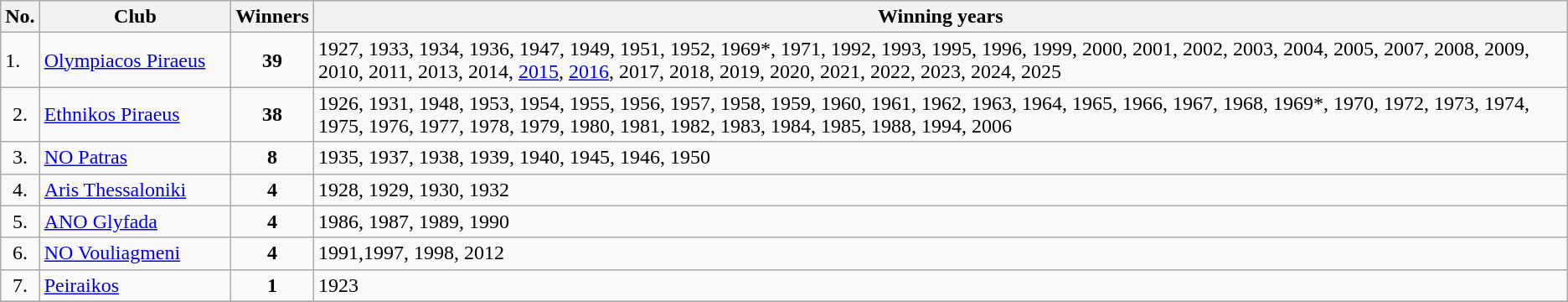<table class="wikitable">
<tr>
<th>No.</th>
<th>Club</th>
<th>Winners</th>
<th>Winning years</th>
</tr>
<tr>
<td>1.</td>
<td> <a href='#'>Olympiacos Piraeus</a></td>
<td style="text-align:center"><strong>39</strong></td>
<td>1927, 1933, 1934, 1936, 1947, 1949, 1951, 1952, 1969*, 1971, 1992, 1993, 1995, 1996, 1999, 2000, 2001, 2002, 2003, 2004, 2005, 2007, 2008, 2009, 2010, 2011, 2013, 2014, <a href='#'>2015</a>, <a href='#'>2016</a>, 2017, 2018, 2019, 2020, 2021, 2022, 2023, 2024, 2025</td>
</tr>
<tr>
<td style="text-align:center">2.</td>
<td width="145"><strong></strong> <a href='#'>Ethnikos Piraeus</a></td>
<td style="text-align:center"><strong>38</strong></td>
<td>1926, 1931, 1948, 1953, 1954, 1955, 1956, 1957, 1958, 1959, 1960, 1961, 1962, 1963, 1964, 1965, 1966, 1967, 1968, 1969*, 1970, 1972, 1973, 1974, 1975, 1976, 1977, 1978, 1979, 1980, 1981, 1982, 1983, 1984, 1985, 1988, 1994, 2006</td>
</tr>
<tr>
<td style="text-align:center">3.</td>
<td> <a href='#'>NO Patras</a></td>
<td style="text-align:center"><strong>8</strong></td>
<td>1935, 1937, 1938, 1939, 1940, 1945, 1946, 1950</td>
</tr>
<tr>
<td style="text-align:center">4.</td>
<td> <a href='#'>Aris Thessaloniki</a></td>
<td style="text-align:center"><strong>4</strong></td>
<td>1928, 1929, 1930, 1932</td>
</tr>
<tr>
<td style="text-align:center">5.</td>
<td> <a href='#'>ANO Glyfada</a></td>
<td style="text-align:center"><strong>4</strong></td>
<td>1986, 1987, 1989, 1990</td>
</tr>
<tr>
<td style="text-align:center">6.</td>
<td> <a href='#'>NO Vouliagmeni</a></td>
<td style="text-align:center"><strong>4</strong></td>
<td>1991,1997, 1998, 2012</td>
</tr>
<tr>
<td style="text-align:center">7.</td>
<td> <a href='#'>Peiraikos</a></td>
<td style="text-align:center"><strong>1</strong></td>
<td>1923</td>
</tr>
<tr>
</tr>
</table>
